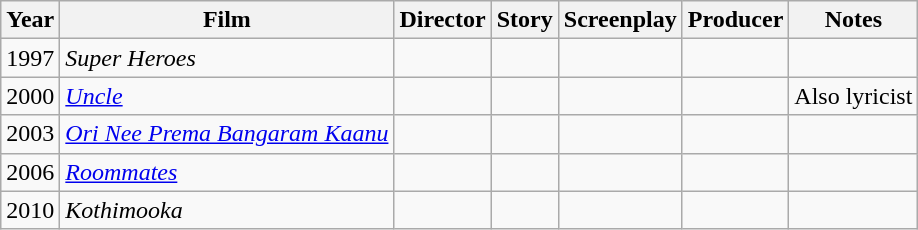<table class="wikitable sortable">
<tr>
<th>Year</th>
<th>Film</th>
<th>Director</th>
<th>Story</th>
<th>Screenplay</th>
<th>Producer</th>
<th class="unsortable">Notes</th>
</tr>
<tr>
<td>1997</td>
<td><em>Super Heroes</em></td>
<td></td>
<td></td>
<td></td>
<td></td>
</tr>
<tr>
<td>2000</td>
<td><em><a href='#'>Uncle</a></em></td>
<td></td>
<td></td>
<td></td>
<td></td>
<td>Also lyricist</td>
</tr>
<tr>
<td>2003</td>
<td><em><a href='#'>Ori Nee Prema Bangaram Kaanu</a></em></td>
<td></td>
<td></td>
<td></td>
<td></td>
<td></td>
</tr>
<tr>
<td>2006</td>
<td><em><a href='#'>Roommates</a></em></td>
<td></td>
<td></td>
<td></td>
<td></td>
<td></td>
</tr>
<tr>
<td>2010</td>
<td><em>Kothimooka</em></td>
<td></td>
<td></td>
<td></td>
<td></td>
<td></td>
</tr>
</table>
